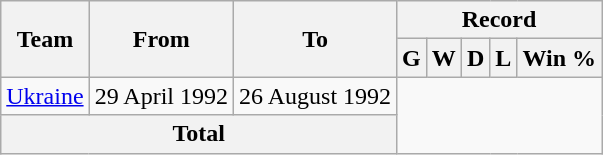<table class="wikitable" style="text-align: center">
<tr>
<th rowspan=2>Team</th>
<th rowspan=2>From</th>
<th rowspan=2>To</th>
<th colspan=5>Record</th>
</tr>
<tr>
<th>G</th>
<th>W</th>
<th>D</th>
<th>L</th>
<th>Win %</th>
</tr>
<tr>
<td align=left> <a href='#'>Ukraine</a></td>
<td align=left>29 April 1992</td>
<td align=left>26 August 1992<br></td>
</tr>
<tr>
<th colspan=3>Total<br></th>
</tr>
</table>
